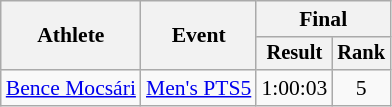<table class="wikitable" style="font-size:90%">
<tr>
<th rowspan="2">Athlete</th>
<th rowspan="2">Event</th>
<th colspan="2">Final</th>
</tr>
<tr style="font-size:95%">
<th>Result</th>
<th>Rank</th>
</tr>
<tr align="center">
<td align="left"><a href='#'>Bence Mocsári</a></td>
<td align="left"><a href='#'>Men's PTS5</a></td>
<td>1:00:03</td>
<td>5</td>
</tr>
</table>
